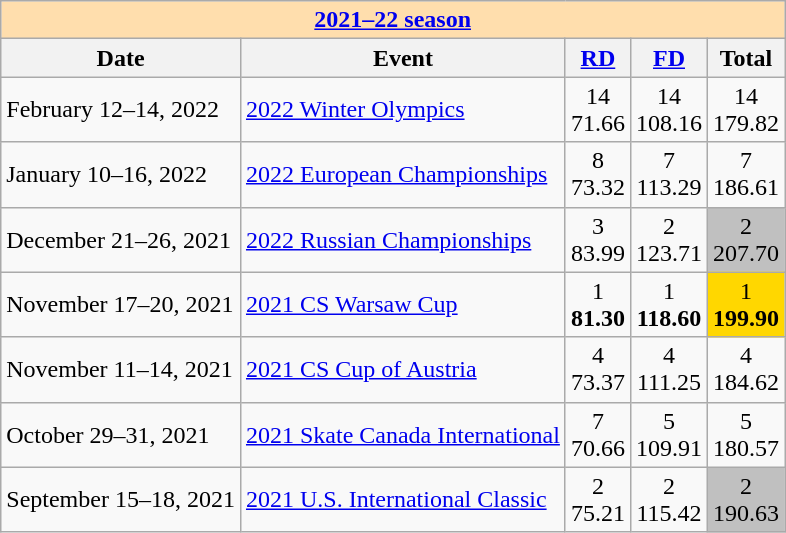<table class="wikitable">
<tr>
<td style="background-color: #ffdead; " colspan=5 align=center><a href='#'><strong>2021–22 season</strong></a></td>
</tr>
<tr>
<th>Date</th>
<th>Event</th>
<th><a href='#'>RD</a></th>
<th><a href='#'>FD</a></th>
<th>Total</th>
</tr>
<tr>
<td>February 12–14, 2022</td>
<td><a href='#'>2022 Winter Olympics</a></td>
<td align=center>14 <br> 71.66</td>
<td align=center>14 <br> 108.16</td>
<td align=center>14 <br> 179.82</td>
</tr>
<tr>
<td>January 10–16, 2022</td>
<td><a href='#'>2022 European Championships</a></td>
<td align=center>8 <br> 73.32</td>
<td align=center>7 <br> 113.29</td>
<td align=center>7 <br> 186.61</td>
</tr>
<tr>
<td>December 21–26, 2021</td>
<td><a href='#'>2022 Russian Championships</a></td>
<td align=center>3 <br> 83.99</td>
<td align=center>2 <br> 123.71</td>
<td align=center bgcolor=silver>2 <br> 207.70</td>
</tr>
<tr>
<td>November 17–20, 2021</td>
<td><a href='#'>2021 CS Warsaw Cup</a></td>
<td align=center>1 <br> <strong>81.30</strong></td>
<td align=center>1 <br> <strong>118.60</strong></td>
<td align=center bgcolor=gold>1 <br> <strong>199.90</strong></td>
</tr>
<tr>
<td>November 11–14, 2021</td>
<td><a href='#'>2021 CS Cup of Austria</a></td>
<td align=center>4 <br> 73.37</td>
<td align=center>4 <br> 111.25</td>
<td align=center>4 <br> 184.62</td>
</tr>
<tr>
<td>October 29–31, 2021</td>
<td><a href='#'>2021 Skate Canada International</a></td>
<td align=center>7 <br> 70.66</td>
<td align=center>5 <br> 109.91</td>
<td align=center>5 <br> 180.57</td>
</tr>
<tr>
<td>September 15–18, 2021</td>
<td><a href='#'>2021 U.S. International Classic</a></td>
<td align=center>2 <br> 75.21</td>
<td align=center>2 <br> 115.42</td>
<td align=center bgcolor=silver>2 <br> 190.63</td>
</tr>
</table>
